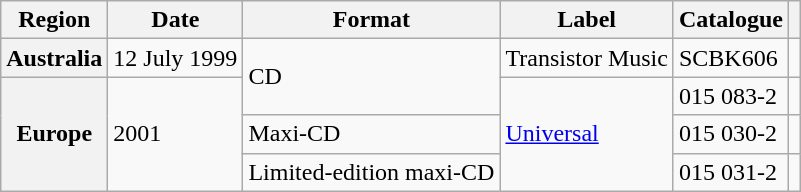<table class="wikitable plainrowheaders">
<tr>
<th>Region</th>
<th>Date</th>
<th>Format</th>
<th>Label</th>
<th>Catalogue</th>
<th></th>
</tr>
<tr>
<th scope="row">Australia</th>
<td>12 July 1999</td>
<td rowspan="2">CD</td>
<td>Transistor Music</td>
<td>SCBK606</td>
<td></td>
</tr>
<tr>
<th scope="row" rowspan="3">Europe</th>
<td rowspan="3">2001</td>
<td rowspan="3"><a href='#'>Universal</a></td>
<td>015 083-2</td>
<td></td>
</tr>
<tr>
<td>Maxi-CD</td>
<td>015 030-2</td>
<td></td>
</tr>
<tr>
<td>Limited-edition maxi-CD</td>
<td>015 031-2</td>
<td></td>
</tr>
</table>
